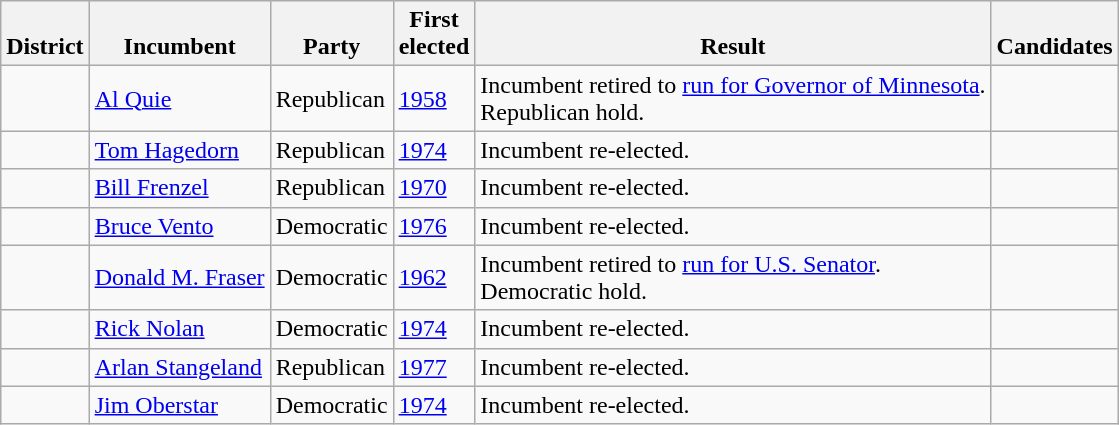<table class=wikitable>
<tr valign=bottom>
<th>District</th>
<th>Incumbent</th>
<th>Party</th>
<th>First<br>elected</th>
<th>Result</th>
<th>Candidates</th>
</tr>
<tr>
<td></td>
<td><a href='#'>Al Quie</a></td>
<td>Republican</td>
<td><a href='#'>1958</a></td>
<td>Incumbent retired to <a href='#'>run for Governor of Minnesota</a>.<br>Republican hold.</td>
<td nowrap></td>
</tr>
<tr>
<td></td>
<td><a href='#'>Tom Hagedorn</a></td>
<td>Republican</td>
<td><a href='#'>1974</a></td>
<td>Incumbent re-elected.</td>
<td nowrap></td>
</tr>
<tr>
<td></td>
<td><a href='#'>Bill Frenzel</a></td>
<td>Republican</td>
<td><a href='#'>1970</a></td>
<td>Incumbent re-elected.</td>
<td nowrap></td>
</tr>
<tr>
<td></td>
<td><a href='#'>Bruce Vento</a></td>
<td>Democratic</td>
<td><a href='#'>1976</a></td>
<td>Incumbent re-elected.</td>
<td nowrap></td>
</tr>
<tr>
<td></td>
<td><a href='#'>Donald M. Fraser</a></td>
<td>Democratic</td>
<td><a href='#'>1962</a></td>
<td>Incumbent retired to <a href='#'>run for U.S. Senator</a>.<br>Democratic hold.</td>
<td nowrap></td>
</tr>
<tr>
<td></td>
<td><a href='#'>Rick Nolan</a></td>
<td>Democratic</td>
<td><a href='#'>1974</a></td>
<td>Incumbent re-elected.</td>
<td nowrap></td>
</tr>
<tr>
<td></td>
<td><a href='#'>Arlan Stangeland</a></td>
<td>Republican</td>
<td><a href='#'>1977</a></td>
<td>Incumbent re-elected.</td>
<td nowrap></td>
</tr>
<tr>
<td></td>
<td><a href='#'>Jim Oberstar</a></td>
<td>Democratic</td>
<td><a href='#'>1974</a></td>
<td>Incumbent re-elected.</td>
<td nowrap></td>
</tr>
</table>
